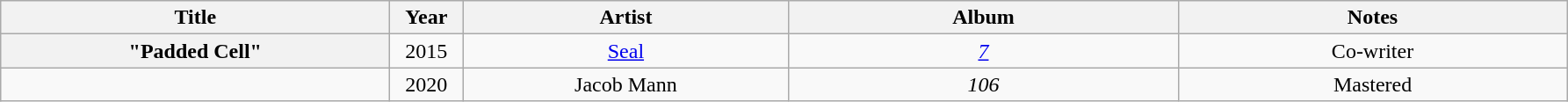<table class="wikitable plainrowheaders" style="text-align:center;">
<tr>
<th scope="col" style="width:18em;">Title</th>
<th scope="col" style="width:3em;">Year</th>
<th scope="col" style="width:15em;">Artist</th>
<th scope="col" style="width:18em;">Album</th>
<th scope="col" style="width:18em;">Notes</th>
</tr>
<tr>
<th scope="row">"Padded Cell"</th>
<td>2015</td>
<td><a href='#'>Seal</a></td>
<td><em><a href='#'>7</a></em></td>
<td>Co-writer</td>
</tr>
<tr>
<td></td>
<td>2020</td>
<td>Jacob Mann</td>
<td><em>106</em></td>
<td>Mastered</td>
</tr>
</table>
